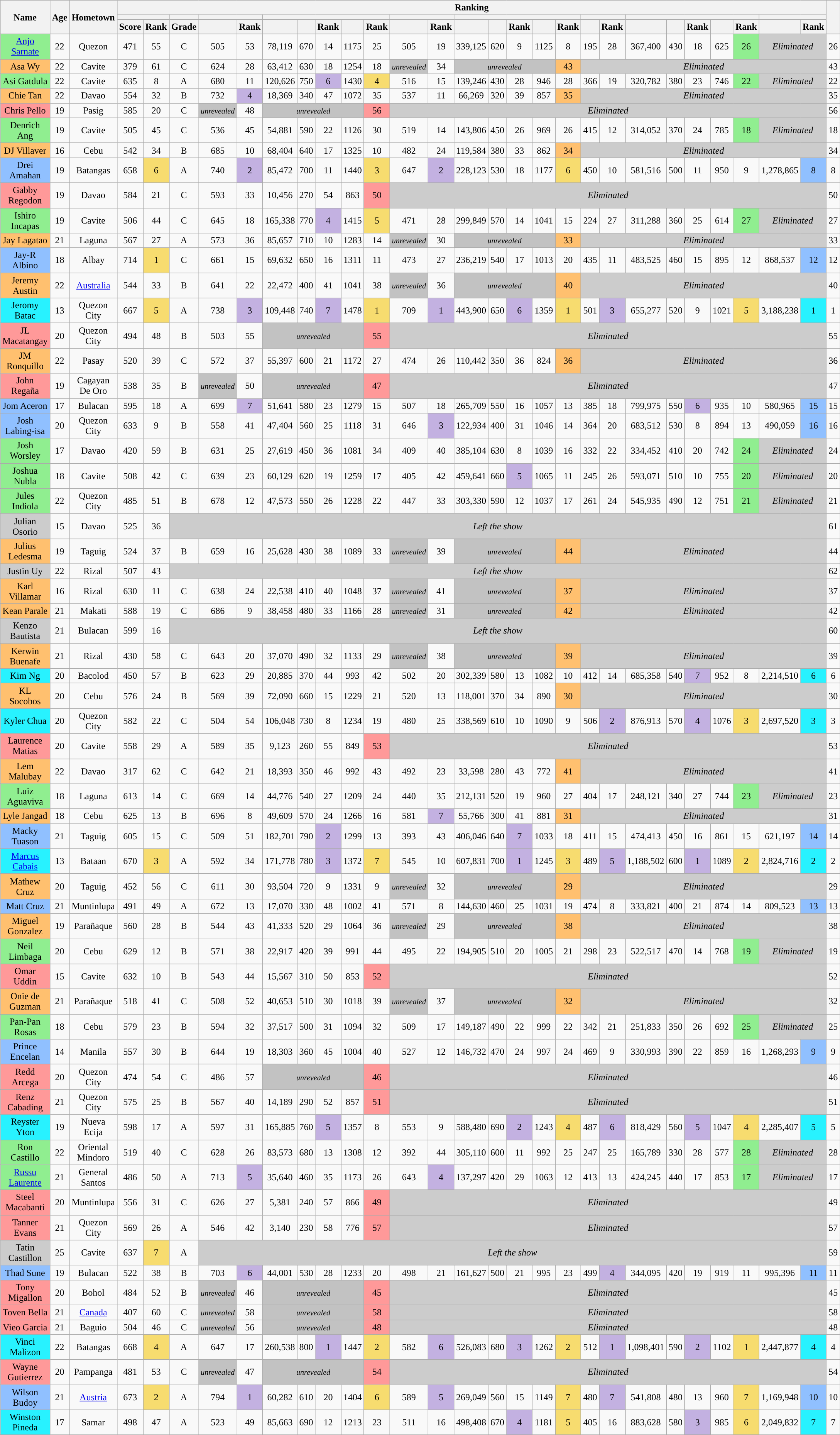<table class="wikitable sortable" style="text-align:center;">
<tr>
<th rowspan="3">Name</th>
<th rowspan="3">Age</th>
<th rowspan="3">Hometown</th>
<th colspan="26">Ranking</th>
<th rowspan="3"></th>
</tr>
<tr>
<th colspan="2"></th>
<th></th>
<th colspan="2"></th>
<th colspan="5"></th>
<th colspan="2"></th>
<th colspan="5"></th>
<th colspan="2"></th>
<th colspan="5"></th>
<th colspan="2"></th>
</tr>
<tr>
<th>Score</th>
<th>Rank</th>
<th class=sortable>Grade</th>
<th></th>
<th>Rank</th>
<th class=unsortable></th>
<th></th>
<th>Rank</th>
<th></th>
<th>Rank</th>
<th></th>
<th>Rank</th>
<th class=unsortable></th>
<th></th>
<th>Rank</th>
<th></th>
<th>Rank</th>
<th></th>
<th>Rank</th>
<th class=unsortable></th>
<th></th>
<th>Rank</th>
<th></th>
<th>Rank</th>
<th class=unsortable></th>
<th>Rank</th>
</tr>
<tr>
<td style="background:#90EE90;"><a href='#'>Anjo Sarnate</a> </td>
<td>22</td>
<td>Quezon</td>
<td>471</td>
<td>55</td>
<td>C</td>
<td>505</td>
<td>53</td>
<td>78,119</td>
<td>670</td>
<td>14</td>
<td>1175</td>
<td>25</td>
<td>505</td>
<td>19</td>
<td>339,125</td>
<td>620</td>
<td>9</td>
<td>1125</td>
<td>8</td>
<td>195</td>
<td>28</td>
<td>367,400</td>
<td>430</td>
<td>18</td>
<td>625</td>
<td style="background:#90EE90;">26</td>
<td colspan="2" style="background:#CCCCCC"><em>Eliminated</em></td>
<td>26</td>
</tr>
<tr>
<td style="background:#FFC06F;">Asa Wy</td>
<td>22</td>
<td>Cavite</td>
<td>379</td>
<td>61</td>
<td>C</td>
<td>624</td>
<td>28</td>
<td>63,412</td>
<td>630</td>
<td>18</td>
<td>1254</td>
<td>18</td>
<td style="background-color:#c2c2c2;"><small><em>unrevealed</em> </small></td>
<td>34</td>
<td style="background-color:#c2c2c2;" colspan="4"><small><em>unrevealed</em> </small></td>
<td style="background:#FFC06F;">43</td>
<td colspan="9" style="background:#CCCCCC"><em>Eliminated</em></td>
<td>43</td>
</tr>
<tr>
<td style="background:#90EE90;">Asi Gatdula</td>
<td>22</td>
<td>Cavite</td>
<td>635</td>
<td>8</td>
<td>A</td>
<td>680</td>
<td>11</td>
<td>120,626</td>
<td>750</td>
<td style="background: #c3b1e1">6</td>
<td>1430</td>
<td style="background: #F7DC6F">4</td>
<td>516</td>
<td>15</td>
<td>139,246</td>
<td>430</td>
<td>28</td>
<td>946</td>
<td>28</td>
<td>366</td>
<td>19</td>
<td>320,782</td>
<td>380</td>
<td>23</td>
<td>746</td>
<td style="background:#90EE90;">22</td>
<td colspan="2" style="background:#CCCCCC"><em>Eliminated</em></td>
<td>22</td>
</tr>
<tr>
<td style="background:#FFC06F;">Chie Tan</td>
<td>22</td>
<td>Davao</td>
<td>554</td>
<td>32</td>
<td>B</td>
<td>732</td>
<td style="background: #c3b1e1">4</td>
<td>18,369</td>
<td>340 </td>
<td>47</td>
<td>1072</td>
<td>35</td>
<td>537</td>
<td>11</td>
<td>66,269</td>
<td>320</td>
<td>39</td>
<td>857</td>
<td style="background:#FFC06F;">35</td>
<td colspan="9" style="background:#CCCCCC"><em>Eliminated</em></td>
<td>35</td>
</tr>
<tr>
<td style="background:#FF9999;">Chris Pello</td>
<td>19</td>
<td>Pasig</td>
<td>585</td>
<td>20</td>
<td>C</td>
<td style="background-color:#c2c2c2;"><small><em>unrevealed</em> </small></td>
<td>48</td>
<td style="background-color:#c2c2c2;" colspan="4"><small><em>unrevealed</em> </small></td>
<td style="background:#FF9999;">56</td>
<td colspan="16" style="background:#CCCCCC"><em>Eliminated</em></td>
<td>56</td>
</tr>
<tr>
<td style="background:#90EE90;">Denrich Ang</td>
<td>19</td>
<td>Cavite</td>
<td>505</td>
<td>45</td>
<td>C</td>
<td>536</td>
<td>45</td>
<td>54,881</td>
<td>590</td>
<td>22</td>
<td>1126</td>
<td>30</td>
<td>519</td>
<td>14</td>
<td>143,806</td>
<td>450</td>
<td>26</td>
<td>969</td>
<td>26</td>
<td>415</td>
<td>12</td>
<td>314,052</td>
<td>370</td>
<td>24</td>
<td>785</td>
<td style="background:#90EE90;">18</td>
<td colspan="2" style="background:#CCCCCC"><em>Eliminated</em></td>
<td>18</td>
</tr>
<tr>
<td style="background:#FFC06F;">DJ Villaver</td>
<td>16</td>
<td>Cebu</td>
<td>542</td>
<td>34</td>
<td>B</td>
<td>685</td>
<td>10</td>
<td>68,404</td>
<td>640</td>
<td>17</td>
<td>1325</td>
<td>10</td>
<td>482</td>
<td>24</td>
<td>119,584</td>
<td>380</td>
<td>33</td>
<td>862</td>
<td style="background:#FFC06F;">34</td>
<td colspan="9" style="background:#CCCCCC"><em>Eliminated</em></td>
<td>34</td>
</tr>
<tr>
<td style="background:#90C0FF">Drei Amahan</td>
<td>19</td>
<td>Batangas</td>
<td>658</td>
<td style="background: #F7DC6F">6</td>
<td>A</td>
<td>740</td>
<td style="background: #c3b1e1">2</td>
<td>85,472</td>
<td>700 </td>
<td>11</td>
<td>1440</td>
<td style="background: #F7DC6F">3</td>
<td>647</td>
<td style="background: #c3b1e1">2</td>
<td>228,123</td>
<td>530</td>
<td>18</td>
<td>1177</td>
<td style="background: #F7DC6F">6</td>
<td>450</td>
<td>10</td>
<td>581,516</td>
<td>500</td>
<td>11</td>
<td>950</td>
<td>9</td>
<td>1,278,865</td>
<td style="background:#90C0FF">8</td>
<td>8</td>
</tr>
<tr>
<td style="background:#FF9999;">Gabby Regodon</td>
<td>19</td>
<td>Davao</td>
<td>584</td>
<td>21</td>
<td>C</td>
<td>593</td>
<td>33</td>
<td>10,456</td>
<td>270</td>
<td>54</td>
<td>863</td>
<td style="background:#FF9999;">50</td>
<td colspan="16" style="background:#CCCCCC"><em>Eliminated</em></td>
<td>50</td>
</tr>
<tr>
<td style="background:#90EE90;">Ishiro Incapas</td>
<td>19</td>
<td>Cavite</td>
<td>506</td>
<td>44</td>
<td>C</td>
<td>645</td>
<td>18</td>
<td>165,338</td>
<td>770</td>
<td style="background: #c3b1e1">4</td>
<td>1415</td>
<td style="background: #F7DC6F">5</td>
<td>471</td>
<td>28</td>
<td>299,849</td>
<td>570</td>
<td>14</td>
<td>1041</td>
<td>15</td>
<td>224</td>
<td>27</td>
<td>311,288</td>
<td>360</td>
<td>25</td>
<td>614</td>
<td style="background:#90EE90;">27</td>
<td colspan="2" style="background:#CCCCCC"><em>Eliminated</em></td>
<td>27</td>
</tr>
<tr>
<td style="background:#FFC06F;">Jay Lagatao </td>
<td>21</td>
<td>Laguna</td>
<td>567</td>
<td>27</td>
<td>A</td>
<td>573</td>
<td>36</td>
<td>85,657</td>
<td>710 </td>
<td>10</td>
<td>1283</td>
<td>14</td>
<td style="background-color:#c2c2c2;"><small><em>unrevealed</em> </small></td>
<td>30</td>
<td style="background-color:#c2c2c2;" colspan="4"><small><em>unrevealed</em> </small></td>
<td style="background:#FFC06F;">33</td>
<td colspan="9" style="background:#CCCCCC"><em>Eliminated</em></td>
<td>33</td>
</tr>
<tr>
<td style="background:#90C0FF">Jay-R Albino</td>
<td>18</td>
<td>Albay</td>
<td>714</td>
<td style="background: #F7DC6F">1</td>
<td>C</td>
<td>661</td>
<td>15</td>
<td>69,632</td>
<td>650</td>
<td>16</td>
<td>1311</td>
<td>11</td>
<td>473</td>
<td>27</td>
<td>236,219</td>
<td>540</td>
<td>17</td>
<td>1013</td>
<td>20</td>
<td>435</td>
<td>11</td>
<td>483,525</td>
<td>460</td>
<td>15</td>
<td>895</td>
<td>12</td>
<td>868,537</td>
<td style="background:#90C0FF">12</td>
<td>12</td>
</tr>
<tr>
<td style="background:#FFC06F;">Jeremy Austin</td>
<td>22</td>
<td><a href='#'>Australia</a></td>
<td>544</td>
<td>33</td>
<td>B</td>
<td>641</td>
<td>22</td>
<td>22,472</td>
<td>400</td>
<td>41</td>
<td>1041</td>
<td>38</td>
<td style="background-color:#c2c2c2;"><small><em>unrevealed</em> </small></td>
<td>36</td>
<td style="background-color:#c2c2c2;" colspan="4"><small><em>unrevealed</em> </small></td>
<td style="background:#FFC06F;">40</td>
<td colspan="9" style="background:#CCCCCC"><em>Eliminated</em></td>
<td>40</td>
</tr>
<tr>
<td style="background: #28F2FF">Jeromy Batac</td>
<td>13</td>
<td>Quezon City</td>
<td>667</td>
<td style="background: #F7DC6F">5</td>
<td>A</td>
<td>738</td>
<td style="background: #c3b1e1">3</td>
<td>109,448</td>
<td>740</td>
<td style="background: #c3b1e1">7</td>
<td>1478</td>
<td style="background: #F7DC6F">1</td>
<td>709</td>
<td style="background: #c3b1e1">1</td>
<td>443,900</td>
<td>650</td>
<td style="background: #c3b1e1">6</td>
<td>1359</td>
<td style="background: #F7DC6F">1</td>
<td>501</td>
<td style="background: #c3b1e1">3</td>
<td>655,277</td>
<td>520</td>
<td>9</td>
<td>1021</td>
<td style="background: #F7DC6F">5</td>
<td>3,188,238</td>
<td style="background: #28F2FF">1</td>
<td>1</td>
</tr>
<tr>
<td style="background:#FF9999;">JL Macatangay</td>
<td>20</td>
<td>Quezon City</td>
<td>494</td>
<td>48</td>
<td>B</td>
<td>503 <small></small></td>
<td>55</td>
<td style="background-color:#c2c2c2;" colspan="4"><small><em>unrevealed</em> </small></td>
<td style="background:#FF9999;">55</td>
<td colspan="16" style="background:#CCCCCC"><em>Eliminated</em></td>
<td>55</td>
</tr>
<tr>
<td style="background:#FFC06F;">JM Ronquillo</td>
<td>22</td>
<td>Pasay</td>
<td>520</td>
<td>39</td>
<td>C</td>
<td>572</td>
<td>37</td>
<td>55,397</td>
<td>600</td>
<td>21</td>
<td>1172</td>
<td>27</td>
<td>474</td>
<td>26</td>
<td>110,442</td>
<td>350</td>
<td>36</td>
<td>824</td>
<td style="background:#FFC06F;">36</td>
<td colspan="9" style="background:#CCCCCC"><em>Eliminated</em></td>
<td>36</td>
</tr>
<tr>
<td style="background:#FF9999;">John Regaña</td>
<td>19</td>
<td>Cagayan De Oro</td>
<td>538</td>
<td>35</td>
<td>B</td>
<td style="background-color:#c2c2c2;"><small><em>unrevealed</em> </small></td>
<td>50</td>
<td style="background-color:#c2c2c2;" colspan="4"><small><em>unrevealed</em> </small></td>
<td style="background:#FF9999;">47</td>
<td colspan="16" style="background:#CCCCCC"><em>Eliminated</em></td>
<td>47</td>
</tr>
<tr>
<td style="background:#90C0FF">Jom Aceron</td>
<td>17</td>
<td>Bulacan</td>
<td>595</td>
<td>18</td>
<td>A</td>
<td>699</td>
<td style="background: #c3b1e1">7</td>
<td>51,641</td>
<td>580</td>
<td>23</td>
<td>1279</td>
<td>15</td>
<td>507</td>
<td>18</td>
<td>265,709</td>
<td>550</td>
<td>16</td>
<td>1057</td>
<td>13</td>
<td>385</td>
<td>18</td>
<td>799,975</td>
<td>550</td>
<td style="background: #c3b1e1">6</td>
<td>935</td>
<td>10</td>
<td>580,965</td>
<td style="background:#90C0FF">15</td>
<td>15</td>
</tr>
<tr>
<td style="background:#90C0FF">Josh Labing-isa</td>
<td>20</td>
<td>Quezon City</td>
<td>633</td>
<td>9</td>
<td>B</td>
<td>558</td>
<td>41</td>
<td>47,404</td>
<td>560 </td>
<td>25</td>
<td>1118</td>
<td>31</td>
<td>646</td>
<td style="background: #c3b1e1">3</td>
<td>122,934</td>
<td>400</td>
<td>31</td>
<td>1046</td>
<td>14</td>
<td>364</td>
<td>20</td>
<td>683,512</td>
<td>530</td>
<td>8</td>
<td>894</td>
<td>13</td>
<td>490,059</td>
<td style="background:#90C0FF">16</td>
<td>16</td>
</tr>
<tr>
<td style="background:#90EE90;">Josh Worsley</td>
<td>17</td>
<td>Davao</td>
<td>420</td>
<td>59</td>
<td>B</td>
<td>631</td>
<td>25</td>
<td>27,619</td>
<td>450</td>
<td>36</td>
<td>1081</td>
<td>34</td>
<td>409</td>
<td>40</td>
<td>385,104</td>
<td>630</td>
<td>8</td>
<td>1039</td>
<td>16</td>
<td>332</td>
<td>22</td>
<td>334,452</td>
<td>410</td>
<td>20</td>
<td>742</td>
<td style="background:#90EE90;">24</td>
<td colspan="2" style="background:#CCCCCC"><em>Eliminated</em></td>
<td>24</td>
</tr>
<tr>
<td style="background:#90EE90;">Joshua Nubla</td>
<td>18</td>
<td>Cavite</td>
<td>508</td>
<td>42</td>
<td>C</td>
<td>639</td>
<td>23</td>
<td>60,129</td>
<td>620 </td>
<td>19</td>
<td>1259</td>
<td>17</td>
<td>405</td>
<td>42</td>
<td>459,641</td>
<td>660</td>
<td style="background: #c3b1e1">5</td>
<td>1065</td>
<td>11</td>
<td>245</td>
<td>26</td>
<td>593,071</td>
<td>510</td>
<td>10</td>
<td>755</td>
<td style="background:#90EE90;">20</td>
<td colspan="2" style="background:#CCCCCC"><em>Eliminated</em></td>
<td>20</td>
</tr>
<tr>
<td style="background:#90EE90;">Jules Indiola</td>
<td>22</td>
<td>Quezon City</td>
<td>485</td>
<td>51</td>
<td>B</td>
<td>678</td>
<td>12</td>
<td>47,573</td>
<td>550 </td>
<td>26</td>
<td>1228</td>
<td>22</td>
<td>447</td>
<td>33</td>
<td>303,330</td>
<td>590</td>
<td>12</td>
<td>1037</td>
<td>17</td>
<td>261</td>
<td>24</td>
<td>545,935</td>
<td>490</td>
<td>12</td>
<td>751</td>
<td style="background:#90EE90;">21</td>
<td colspan="2" style="background:#CCCCCC"><em>Eliminated</em></td>
<td>21</td>
</tr>
<tr>
<td style="background:#CCCCCC">Julian Osorio</td>
<td>15</td>
<td>Davao</td>
<td>525</td>
<td>36</td>
<td colspan="24" style="background:#CCCCCC"><em>Left the show</em></td>
<td>61</td>
</tr>
<tr>
<td style="background:#FFC06F;">Julius Ledesma</td>
<td>19</td>
<td>Taguig</td>
<td>524</td>
<td>37</td>
<td>B</td>
<td>659</td>
<td>16</td>
<td>25,628</td>
<td>430</td>
<td>38</td>
<td>1089</td>
<td>33</td>
<td style="background-color:#c2c2c2;"><small><em>unrevealed</em> </small></td>
<td>39</td>
<td style="background-color:#c2c2c2;" colspan="4"><small><em>unrevealed</em> </small></td>
<td style="background:#FFC06F;">44</td>
<td colspan="9" style="background:#CCCCCC"><em>Eliminated</em></td>
<td>44</td>
</tr>
<tr>
<td style="background:#CCCCCC;">Justin Uy</td>
<td>22</td>
<td>Rizal</td>
<td>507</td>
<td>43</td>
<td colspan="24" style="background:#CCCCCC"><em>Left the show</em></td>
<td>62</td>
</tr>
<tr>
<td style="background:#FFC06F;">Karl Villamar</td>
<td>16</td>
<td>Rizal</td>
<td>630</td>
<td>11</td>
<td>C</td>
<td>638</td>
<td>24</td>
<td>22,538</td>
<td>410</td>
<td>40</td>
<td>1048</td>
<td>37</td>
<td style="background-color:#c2c2c2;"><small><em>unrevealed</em> </small></td>
<td>41</td>
<td style="background-color:#c2c2c2;" colspan="4"><small><em>unrevealed</em> </small></td>
<td style="background:#FFC06F;">37</td>
<td colspan="9" style="background:#CCCCCC"><em>Eliminated</em></td>
<td>37</td>
</tr>
<tr>
<td style="background:#FFC06F;">Kean Parale</td>
<td>21</td>
<td>Makati</td>
<td>588</td>
<td>19</td>
<td>C</td>
<td>686</td>
<td>9</td>
<td>38,458</td>
<td>480 </td>
<td>33</td>
<td>1166</td>
<td>28</td>
<td style="background-color:#c2c2c2;"><small><em>unrevealed</em> </small></td>
<td>31</td>
<td style="background-color:#c2c2c2;" colspan="4"><small><em>unrevealed</em> </small></td>
<td style="background:#FFC06F;">42</td>
<td colspan="9" style="background:#CCCCCC"><em>Eliminated</em></td>
<td>42</td>
</tr>
<tr>
<td style="background:#CCCCCC;">Kenzo Bautista</td>
<td>21</td>
<td>Bulacan</td>
<td>599</td>
<td>16</td>
<td colspan="24" style="background:#CCCCCC"><em>Left the show</em></td>
<td>60</td>
</tr>
<tr>
<td style="background:#FFC06F;">Kerwin Buenafe</td>
<td>21</td>
<td>Rizal</td>
<td>430</td>
<td>58</td>
<td>C</td>
<td>643</td>
<td>20</td>
<td>37,070</td>
<td>490 </td>
<td>32</td>
<td>1133</td>
<td>29</td>
<td style="background-color:#c2c2c2;"><small><em>unrevealed</em> </small></td>
<td>38</td>
<td style="background-color:#c2c2c2;" colspan="4"><small><em>unrevealed</em> </small></td>
<td style="background:#FFC06F;">39</td>
<td colspan="9" style="background:#CCCCCC"><em>Eliminated</em></td>
<td>39</td>
</tr>
<tr>
<td style="background: #28F2FF">Kim Ng</td>
<td>20</td>
<td>Bacolod</td>
<td>450</td>
<td>57</td>
<td>B</td>
<td>623</td>
<td>29</td>
<td>20,885</td>
<td>370</td>
<td>44</td>
<td>993</td>
<td>42</td>
<td>502</td>
<td>20</td>
<td>302,339</td>
<td>580</td>
<td>13</td>
<td>1082</td>
<td>10</td>
<td>412</td>
<td>14</td>
<td>685,358</td>
<td>540</td>
<td style="background: #c3b1e1">7</td>
<td>952</td>
<td>8</td>
<td>2,214,510</td>
<td style="background: #28F2FF">6</td>
<td>6</td>
</tr>
<tr>
<td style="background:#FFC06F;">KL Socobos</td>
<td>20</td>
<td>Cebu</td>
<td>576</td>
<td>24</td>
<td>B</td>
<td>569</td>
<td>39</td>
<td>72,090</td>
<td>660</td>
<td>15</td>
<td>1229</td>
<td>21</td>
<td>520</td>
<td>13</td>
<td>118,001</td>
<td>370</td>
<td>34</td>
<td>890</td>
<td style="background:#FFC06F;">30</td>
<td colspan="9" style="background:#CCCCCC"><em>Eliminated</em></td>
<td>30</td>
</tr>
<tr>
<td style="background: #28F2FF">Kyler Chua</td>
<td>20</td>
<td>Quezon City</td>
<td>582</td>
<td>22</td>
<td>C</td>
<td>504</td>
<td>54</td>
<td>106,048</td>
<td>730</td>
<td>8</td>
<td>1234</td>
<td>19</td>
<td>480</td>
<td>25</td>
<td>338,569</td>
<td>610</td>
<td>10</td>
<td>1090</td>
<td>9</td>
<td>506</td>
<td style="background: #c3b1e1">2</td>
<td>876,913</td>
<td>570</td>
<td style="background: #c3b1e1">4</td>
<td>1076</td>
<td style="background: #F7DC6F">3</td>
<td>2,697,520</td>
<td style="background: #28F2FF">3</td>
<td>3</td>
</tr>
<tr>
<td style="background:#FF9999;">Laurence Matias</td>
<td>20</td>
<td>Cavite</td>
<td>558</td>
<td>29</td>
<td>A</td>
<td>589</td>
<td>35</td>
<td>9,123</td>
<td>260</td>
<td>55</td>
<td>849</td>
<td style="background:#FF9999;">53</td>
<td colspan="16" style="background:#CCCCCC"><em>Eliminated</em></td>
<td>53</td>
</tr>
<tr>
<td style="background:#FFC06F;">Lem Malubay</td>
<td>22</td>
<td>Davao</td>
<td>317</td>
<td>62</td>
<td>C</td>
<td>642</td>
<td>21</td>
<td>18,393</td>
<td>350 </td>
<td>46</td>
<td>992</td>
<td>43</td>
<td>492</td>
<td>23</td>
<td>33,598</td>
<td>280</td>
<td>43</td>
<td>772</td>
<td style="background:#FFC06F;">41</td>
<td colspan="9" style="background:#CCCCCC"><em>Eliminated</em></td>
<td>41</td>
</tr>
<tr>
<td style="background:#90EE90;">Luiz Aguaviva</td>
<td>18</td>
<td>Laguna</td>
<td>613</td>
<td>14</td>
<td>C</td>
<td>669</td>
<td>14</td>
<td>44,776</td>
<td>540</td>
<td>27</td>
<td>1209</td>
<td>24</td>
<td>440</td>
<td>35</td>
<td>212,131</td>
<td>520</td>
<td>19</td>
<td>960</td>
<td>27</td>
<td>404</td>
<td>17</td>
<td>248,121</td>
<td>340</td>
<td>27</td>
<td>744</td>
<td style="background:#90EE90;">23</td>
<td colspan="2" style="background:#CCCCCC"><em>Eliminated</em></td>
<td>23</td>
</tr>
<tr>
<td style="background:#FFC06F;">Lyle Jangad</td>
<td>18</td>
<td>Cebu</td>
<td>625</td>
<td>13</td>
<td>B</td>
<td>696</td>
<td>8</td>
<td>49,609</td>
<td>570</td>
<td>24</td>
<td>1266</td>
<td>16</td>
<td>581</td>
<td style="background: #c3b1e1">7</td>
<td>55,766</td>
<td>300</td>
<td>41</td>
<td>881</td>
<td style="background:#FFC06F;">31</td>
<td colspan="9" style="background:#CCCCCC"><em>Eliminated</em></td>
<td>31</td>
</tr>
<tr>
<td style="background:#90C0FF">Macky Tuason</td>
<td>21</td>
<td>Taguig</td>
<td>605</td>
<td>15</td>
<td>C</td>
<td>509</td>
<td>51</td>
<td>182,701</td>
<td>790</td>
<td style="background: #c3b1e1">2</td>
<td>1299</td>
<td>13</td>
<td>393</td>
<td>43</td>
<td>406,046</td>
<td>640</td>
<td style="background: #c3b1e1">7</td>
<td>1033</td>
<td>18</td>
<td>411</td>
<td>15</td>
<td>474,413</td>
<td>450</td>
<td>16</td>
<td>861</td>
<td>15</td>
<td>621,197</td>
<td style="background:#90C0FF">14</td>
<td>14</td>
</tr>
<tr>
<td style="background: #28F2FF"><a href='#'>Marcus Cabais</a></td>
<td>13</td>
<td>Bataan</td>
<td>670</td>
<td style="background: #F7DC6F">3</td>
<td>A</td>
<td>592</td>
<td>34</td>
<td>171,778</td>
<td>780</td>
<td style="background: #c3b1e1">3</td>
<td>1372</td>
<td style="background: #F7DC6F">7</td>
<td>545</td>
<td>10</td>
<td>607,831</td>
<td>700</td>
<td style="background: #c3b1e1">1</td>
<td>1245</td>
<td style="background: #F7DC6F">3</td>
<td>489</td>
<td style="background: #c3b1e1">5</td>
<td>1,188,502</td>
<td>600</td>
<td style="background: #c3b1e1">1</td>
<td>1089</td>
<td style="background: #F7DC6F">2</td>
<td>2,824,716</td>
<td style="background: #28F2FF">2</td>
<td>2</td>
</tr>
<tr>
<td style="background:#FFC06F;">Mathew Cruz</td>
<td>20</td>
<td>Taguig</td>
<td>452</td>
<td>56</td>
<td>C</td>
<td>611</td>
<td>30</td>
<td>93,504</td>
<td>720</td>
<td>9</td>
<td>1331</td>
<td>9</td>
<td style="background-color:#c2c2c2;"><small><em>unrevealed</em> </small></td>
<td>32</td>
<td style="background-color:#c2c2c2;" colspan="4"><small><em>unrevealed</em> </small></td>
<td style="background:#FFC06F;">29</td>
<td colspan="9" style="background:#CCCCCC"><em>Eliminated</em></td>
<td>29</td>
</tr>
<tr>
<td style="background:#90C0FF">Matt Cruz</td>
<td>21</td>
<td>Muntinlupa</td>
<td>491</td>
<td>49</td>
<td>A</td>
<td>672</td>
<td>13</td>
<td>17,070</td>
<td>330</td>
<td>48</td>
<td>1002</td>
<td>41</td>
<td>571</td>
<td>8</td>
<td>144,630</td>
<td>460</td>
<td>25</td>
<td>1031</td>
<td>19</td>
<td>474</td>
<td>8</td>
<td>333,821</td>
<td>400</td>
<td>21</td>
<td>874</td>
<td>14</td>
<td>809,523</td>
<td style="background:#90C0FF">13</td>
<td>13</td>
</tr>
<tr>
<td style="background:#FFC06F;">Miguel Gonzalez</td>
<td>19</td>
<td>Parañaque</td>
<td>560</td>
<td>28</td>
<td>B</td>
<td>544</td>
<td>43</td>
<td>41,333</td>
<td>520</td>
<td>29</td>
<td>1064</td>
<td>36</td>
<td style="background-color:#c2c2c2;"><small><em>unrevealed</em> </small></td>
<td>29</td>
<td style="background-color:#c2c2c2;" colspan="4"><small><em>unrevealed</em> </small></td>
<td style="background:#FFC06F;">38</td>
<td colspan="9" style="background:#CCCCCC"><em>Eliminated</em></td>
<td>38</td>
</tr>
<tr>
<td style="background:#90EE90;">Neil Limbaga</td>
<td>20</td>
<td>Cebu</td>
<td>629</td>
<td>12</td>
<td>B</td>
<td>571</td>
<td>38</td>
<td>22,917</td>
<td>420</td>
<td>39</td>
<td>991</td>
<td>44</td>
<td>495</td>
<td>22</td>
<td>194,905</td>
<td>510</td>
<td>20</td>
<td>1005</td>
<td>21</td>
<td>298</td>
<td>23</td>
<td>522,517</td>
<td>470</td>
<td>14</td>
<td>768</td>
<td style="background:#90EE90;">19</td>
<td colspan="2" style="background:#CCCCCC"><em>Eliminated</em></td>
<td>19</td>
</tr>
<tr>
<td style="background:#FF9999;">Omar Uddin</td>
<td>15</td>
<td>Cavite</td>
<td>632</td>
<td>10</td>
<td>B</td>
<td>543</td>
<td>44</td>
<td>15,567</td>
<td>310</td>
<td>50</td>
<td>853</td>
<td style="background:#FF9999;">52</td>
<td colspan="16" style="background:#CCCCCC"><em>Eliminated</em></td>
<td>52</td>
</tr>
<tr>
<td style="background:#FFC06F;">Onie de Guzman</td>
<td>21</td>
<td>Parañaque</td>
<td>518</td>
<td>41</td>
<td>C</td>
<td>508</td>
<td>52</td>
<td>40,653</td>
<td>510</td>
<td>30</td>
<td>1018</td>
<td>39</td>
<td style="background-color:#c2c2c2;"><small><em>unrevealed</em> </small></td>
<td>37</td>
<td style="background-color:#c2c2c2;" colspan="4"><small><em>unrevealed</em> </small></td>
<td style="background:#FFC06F;">32</td>
<td colspan="9" style="background:#CCCCCC"><em>Eliminated</em></td>
<td>32</td>
</tr>
<tr>
<td style="background:#90EE90;">Pan-Pan Rosas</td>
<td>18</td>
<td>Cebu</td>
<td>579</td>
<td>23</td>
<td>B</td>
<td>594</td>
<td>32</td>
<td>37,517</td>
<td>500 </td>
<td>31</td>
<td>1094</td>
<td>32</td>
<td>509</td>
<td>17</td>
<td>149,187</td>
<td>490</td>
<td>22</td>
<td>999</td>
<td>22</td>
<td>342</td>
<td>21</td>
<td>251,833</td>
<td>350</td>
<td>26</td>
<td>692</td>
<td style="background:#90EE90;">25</td>
<td colspan="2" style="background:#CCCCCC"><em>Eliminated</em></td>
<td>25</td>
</tr>
<tr>
<td style="background:#90C0FF">Prince Encelan</td>
<td>14</td>
<td>Manila</td>
<td>557</td>
<td>30</td>
<td>B</td>
<td>644</td>
<td>19</td>
<td>18,303</td>
<td>360 </td>
<td>45</td>
<td>1004</td>
<td>40</td>
<td>527</td>
<td>12</td>
<td>146,732</td>
<td>470</td>
<td>24</td>
<td>997</td>
<td>24</td>
<td>469</td>
<td>9</td>
<td>330,993</td>
<td>390</td>
<td>22</td>
<td>859</td>
<td>16</td>
<td>1,268,293</td>
<td style="background:#90C0FF">9</td>
<td>9</td>
</tr>
<tr>
<td style="background:#FF9999;">Redd Arcega</td>
<td>20</td>
<td>Quezon City</td>
<td>474</td>
<td>54</td>
<td>C</td>
<td>486 <small></small></td>
<td>57</td>
<td style="background-color:#c2c2c2;" colspan="4"><small><em>unrevealed</em> </small></td>
<td style="background:#FF9999;">46</td>
<td colspan="16" style="background:#CCCCCC"><em>Eliminated</em></td>
<td>46</td>
</tr>
<tr>
<td style="background:#FF9999;">Renz Cabading</td>
<td>21</td>
<td>Quezon City</td>
<td>575</td>
<td>25</td>
<td>B</td>
<td>567</td>
<td>40</td>
<td>14,189</td>
<td>290</td>
<td>52</td>
<td>857</td>
<td style="background:#FF9999;">51</td>
<td colspan="16" style="background:#CCCCCC"><em>Eliminated</em></td>
<td>51</td>
</tr>
<tr>
<td style="background: #28F2FF">Reyster Yton</td>
<td>19</td>
<td>Nueva Ecija</td>
<td>598</td>
<td>17</td>
<td>A</td>
<td>597</td>
<td>31</td>
<td>165,885</td>
<td>760</td>
<td style="background: #c3b1e1">5</td>
<td>1357</td>
<td>8</td>
<td>553</td>
<td>9</td>
<td>588,480</td>
<td>690</td>
<td style="background: #c3b1e1">2</td>
<td>1243</td>
<td style="background: #F7DC6F">4</td>
<td>487</td>
<td style="background: #c3b1e1">6</td>
<td>818,429</td>
<td>560</td>
<td style="background: #c3b1e1">5</td>
<td>1047</td>
<td style="background: #F7DC6F">4</td>
<td>2,285,407</td>
<td style="background: #28F2FF">5</td>
<td>5</td>
</tr>
<tr>
<td style="background:#90EE90;">Ron Castillo</td>
<td>22</td>
<td>Oriental Mindoro</td>
<td>519</td>
<td>40</td>
<td>C</td>
<td>628</td>
<td>26</td>
<td>83,573</td>
<td>680</td>
<td>13</td>
<td>1308</td>
<td>12</td>
<td>392</td>
<td>44</td>
<td>305,110</td>
<td>600</td>
<td>11</td>
<td>992</td>
<td>25</td>
<td>247</td>
<td>25</td>
<td>165,789</td>
<td>330</td>
<td>28</td>
<td>577</td>
<td style="background:#90EE90;">28</td>
<td colspan="2" style="background:#CCCCCC"><em>Eliminated</em></td>
<td>28</td>
</tr>
<tr>
<td style="background:#90EE90;"><a href='#'>Russu Laurente</a></td>
<td>21</td>
<td>General Santos</td>
<td>486</td>
<td>50</td>
<td>A</td>
<td>713</td>
<td style="background: #c3b1e1">5</td>
<td>35,640</td>
<td>460</td>
<td>35</td>
<td>1173</td>
<td>26</td>
<td>643</td>
<td style="background: #c3b1e1">4</td>
<td>137,297</td>
<td>420</td>
<td>29</td>
<td>1063</td>
<td>12</td>
<td>413</td>
<td>13</td>
<td>424,245</td>
<td>440</td>
<td>17</td>
<td>853</td>
<td style="background:#90EE90;">17</td>
<td colspan="2" style="background:#CCCCCC"><em>Eliminated</em></td>
<td>17</td>
</tr>
<tr>
<td style="background:#FF9999;">Steel Macabanti</td>
<td>20</td>
<td>Muntinlupa</td>
<td>556</td>
<td>31</td>
<td>C</td>
<td>626</td>
<td>27</td>
<td>5,381</td>
<td>240</td>
<td>57</td>
<td>866</td>
<td style="background:#FF9999;">49</td>
<td colspan="16" style="background:#CCCCCC"><em>Eliminated</em></td>
<td>49</td>
</tr>
<tr>
<td style="background:#FF9999;">Tanner Evans</td>
<td>21</td>
<td>Quezon City</td>
<td>569</td>
<td>26</td>
<td>A</td>
<td>546</td>
<td>42</td>
<td>3,140</td>
<td>230</td>
<td>58</td>
<td>776</td>
<td style="background:#FF9999;">57</td>
<td colspan="16" style="background:#CCCCCC"><em>Eliminated</em></td>
<td>57</td>
</tr>
<tr>
<td style="background:#CCCCCC;">Tatin Castillon</td>
<td>25</td>
<td>Cavite</td>
<td>637</td>
<td style="background: #F7DC6F">7</td>
<td>A</td>
<td colspan="23" style="background:#CCCCCC"><em>Left the show</em></td>
<td>59</td>
</tr>
<tr>
<td style="background:#90C0FF">Thad Sune</td>
<td>19</td>
<td>Bulacan</td>
<td>522</td>
<td>38</td>
<td>B</td>
<td>703</td>
<td style="background: #c3b1e1">6</td>
<td>44,001</td>
<td>530</td>
<td>28</td>
<td>1233</td>
<td>20</td>
<td>498</td>
<td>21</td>
<td>161,627</td>
<td>500</td>
<td>21</td>
<td>995</td>
<td>23</td>
<td>499</td>
<td style="background: #c3b1e1">4</td>
<td>344,095</td>
<td>420</td>
<td>19</td>
<td>919</td>
<td>11</td>
<td>995,396</td>
<td style="background:#90C0FF">11</td>
<td>11</td>
</tr>
<tr>
<td style="background:#FF9999;">Tony Migallon</td>
<td>20</td>
<td>Bohol</td>
<td>484</td>
<td>52</td>
<td>B</td>
<td style="background-color:#c2c2c2;"><small><em>unrevealed</em> </small></td>
<td>46</td>
<td style="background-color:#c2c2c2;" colspan="4"><small><em>unrevealed</em> </small></td>
<td style="background:#FF9999;">45</td>
<td colspan="16" style="background:#CCCCCC"><em>Eliminated</em></td>
<td>45</td>
</tr>
<tr>
<td style="background:#FF9999;">Toven Bella</td>
<td>21</td>
<td><a href='#'>Canada</a></td>
<td>407</td>
<td>60</td>
<td>C</td>
<td style="background-color:#c2c2c2;"><small><em>unrevealed</em> </small></td>
<td>58</td>
<td style="background-color:#c2c2c2;" colspan="4"><small><em>unrevealed</em> </small></td>
<td style="background:#FF9999;">58</td>
<td colspan="16" style="background:#CCCCCC"><em>Eliminated</em></td>
<td>58</td>
</tr>
<tr>
<td style="background:#FF9999;">Vieo Garcia</td>
<td>21</td>
<td>Baguio</td>
<td>504</td>
<td>46</td>
<td>C</td>
<td style="background-color:#c2c2c2;"><small><em>unrevealed</em> </small></td>
<td>56</td>
<td style="background-color:#c2c2c2;" colspan="4"><small><em>unrevealed</em> </small></td>
<td style="background:#FF9999;">48</td>
<td colspan="16" style="background:#CCCCCC"><em>Eliminated</em></td>
<td>48</td>
</tr>
<tr>
<td style="background: #28F2FF">Vinci Malizon</td>
<td>22</td>
<td>Batangas</td>
<td>668</td>
<td style="background: #F7DC6F">4</td>
<td>A</td>
<td>647</td>
<td>17</td>
<td>260,538</td>
<td>800</td>
<td style="background: #c3b1e1">1</td>
<td>1447</td>
<td style="background: #F7DC6F">2</td>
<td>582</td>
<td style="background: #c3b1e1">6</td>
<td>526,083</td>
<td>680</td>
<td style="background: #c3b1e1">3</td>
<td>1262</td>
<td style="background: #F7DC6F">2</td>
<td>512</td>
<td style="background: #c3b1e1">1</td>
<td>1,098,401</td>
<td>590</td>
<td style="background: #c3b1e1">2</td>
<td>1102</td>
<td style="background: #F7DC6F">1</td>
<td>2,447,877</td>
<td style="background: #28F2FF">4</td>
<td>4</td>
</tr>
<tr>
<td style="background:#FF9999;">Wayne Gutierrez</td>
<td>20</td>
<td>Pampanga</td>
<td>481</td>
<td>53</td>
<td>C</td>
<td style="background-color:#c2c2c2;"><small><em>unrevealed</em> </small></td>
<td>47</td>
<td style="background-color:#c2c2c2;" colspan="4"><small><em>unrevealed</em> </small></td>
<td style="background:#FF9999;">54</td>
<td colspan="16" style="background:#CCCCCC"><em>Eliminated</em></td>
<td>54</td>
</tr>
<tr>
<td style="background:#90C0FF">Wilson Budoy</td>
<td>21</td>
<td><a href='#'>Austria</a></td>
<td>673</td>
<td style="background: #F7DC6F">2</td>
<td>A</td>
<td>794</td>
<td style="background: #c3b1e1">1</td>
<td>60,282</td>
<td>610</td>
<td>20</td>
<td>1404</td>
<td style="background: #F7DC6F">6</td>
<td>589</td>
<td style="background: #c3b1e1">5</td>
<td>269,049</td>
<td>560</td>
<td>15</td>
<td>1149</td>
<td style="background: #F7DC6F">7</td>
<td>480</td>
<td style="background: #c3b1e1">7</td>
<td>541,808</td>
<td>480</td>
<td>13</td>
<td>960</td>
<td style="background: #F7DC6F">7</td>
<td>1,169,948</td>
<td style="background:#90C0FF">10</td>
<td>10</td>
</tr>
<tr>
<td style="background: #28F2FF">Winston Pineda</td>
<td>17</td>
<td>Samar</td>
<td>498</td>
<td>47</td>
<td>A</td>
<td>523</td>
<td>49</td>
<td>85,663</td>
<td>690 </td>
<td>12</td>
<td>1213</td>
<td>23</td>
<td>511</td>
<td>16</td>
<td>498,408</td>
<td>670</td>
<td style="background: #c3b1e1">4</td>
<td>1181</td>
<td style="background: #F7DC6F">5</td>
<td>405</td>
<td>16</td>
<td>883,628</td>
<td>580</td>
<td style="background: #c3b1e1">3</td>
<td>985</td>
<td style="background: #F7DC6F">6</td>
<td>2,049,832</td>
<td style="background: #28F2FF">7</td>
<td>7</td>
</tr>
</table>
